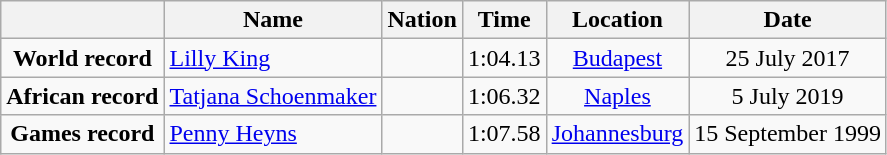<table class=wikitable style=text-align:center>
<tr>
<th></th>
<th>Name</th>
<th>Nation</th>
<th>Time</th>
<th>Location</th>
<th>Date</th>
</tr>
<tr>
<td><strong>World record</strong></td>
<td align=left><a href='#'>Lilly King</a></td>
<td align=left></td>
<td align=left>1:04.13</td>
<td><a href='#'>Budapest</a></td>
<td>25 July 2017</td>
</tr>
<tr>
<td><strong>African record</strong></td>
<td align=left><a href='#'>Tatjana Schoenmaker</a></td>
<td align=left></td>
<td align=left>1:06.32</td>
<td><a href='#'>Naples</a></td>
<td>5 July 2019</td>
</tr>
<tr>
<td><strong>Games record</strong></td>
<td align=left><a href='#'>Penny Heyns</a></td>
<td align=left></td>
<td align=left>1:07.58</td>
<td><a href='#'>Johannesburg</a></td>
<td>15 September 1999</td>
</tr>
</table>
